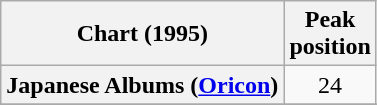<table class="wikitable sortable plainrowheaders" style="text-align:center">
<tr>
<th scope="col">Chart (1995)</th>
<th scope="col">Peak<br>position</th>
</tr>
<tr>
<th scope="row">Japanese Albums (<a href='#'>Oricon</a>)</th>
<td align="center">24</td>
</tr>
<tr>
</tr>
<tr>
</tr>
<tr>
</tr>
</table>
